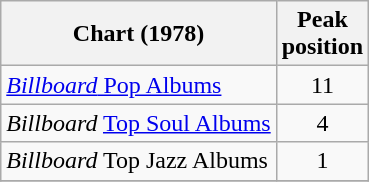<table class="wikitable">
<tr>
<th>Chart (1978)</th>
<th>Peak<br>position</th>
</tr>
<tr>
<td><a href='#'><em>Billboard</em> Pop Albums</a></td>
<td align=center>11</td>
</tr>
<tr>
<td><em>Billboard</em> <a href='#'>Top Soul Albums</a></td>
<td align=center>4</td>
</tr>
<tr>
<td><em>Billboard</em> Top Jazz Albums</td>
<td align=center>1</td>
</tr>
<tr>
</tr>
</table>
